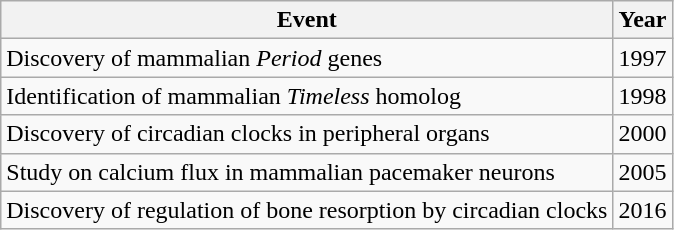<table class="wikitable sortable">
<tr>
<th class = "unsortable">Event</th>
<th>Year</th>
</tr>
<tr>
<td>Discovery of mammalian <em>Period</em> genes</td>
<td>1997</td>
</tr>
<tr>
<td>Identification of mammalian <em>Timeless</em> homolog</td>
<td>1998</td>
</tr>
<tr>
<td>Discovery of circadian clocks in peripheral organs</td>
<td>2000</td>
</tr>
<tr>
<td>Study on calcium flux in mammalian pacemaker neurons</td>
<td>2005</td>
</tr>
<tr>
<td>Discovery of regulation of bone resorption by circadian clocks</td>
<td>2016</td>
</tr>
</table>
